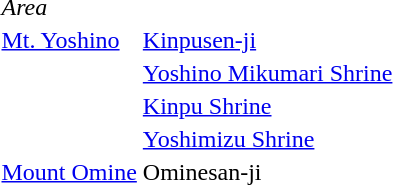<table>
<tr>
<td><em>Area</em></td>
<td></td>
</tr>
<tr>
<td rowspan="4" valign="top"><a href='#'>Mt. Yoshino</a>  </td>
<td><a href='#'>Kinpusen-ji</a></td>
</tr>
<tr>
<td><a href='#'>Yoshino Mikumari Shrine</a></td>
</tr>
<tr>
<td><a href='#'>Kinpu Shrine</a></td>
</tr>
<tr>
<td><a href='#'>Yoshimizu Shrine</a></td>
</tr>
<tr>
<td><a href='#'>Mount Omine</a></td>
<td>Ominesan-ji</td>
</tr>
</table>
